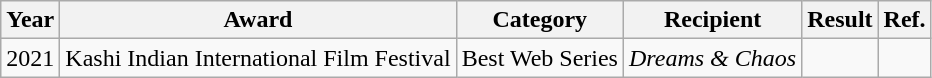<table class="wikitable">
<tr>
<th>Year</th>
<th>Award</th>
<th>Category</th>
<th>Recipient</th>
<th>Result</th>
<th>Ref.</th>
</tr>
<tr>
<td rowspan="1">2021</td>
<td rowspan="1">Kashi Indian International Film Festival</td>
<td>Best Web Series</td>
<td><em>Dreams & Chaos</em></td>
<td></td>
<td></td>
</tr>
</table>
